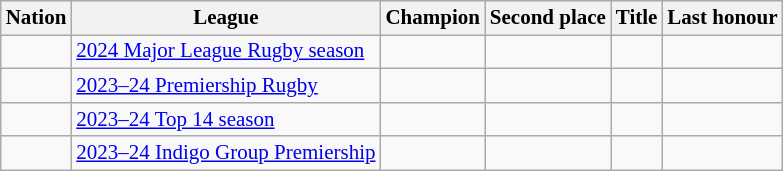<table class=wikitable style="font-size:14px">
<tr>
<th>Nation</th>
<th>League</th>
<th>Champion</th>
<th>Second place</th>
<th data-sort-type="number">Title</th>
<th>Last honour</th>
</tr>
<tr>
<td></td>
<td><a href='#'>2024 Major League Rugby season</a></td>
<td></td>
<td></td>
<td></td>
<td></td>
</tr>
<tr>
<td></td>
<td><a href='#'>2023–24 Premiership Rugby</a></td>
<td></td>
<td></td>
<td></td>
<td></td>
</tr>
<tr>
<td></td>
<td><a href='#'>2023–24 Top 14 season</a></td>
<td></td>
<td></td>
<td></td>
<td></td>
</tr>
<tr>
<td></td>
<td><a href='#'>2023–24 Indigo Group Premiership</a></td>
<td></td>
<td></td>
<td></td>
<td></td>
</tr>
</table>
